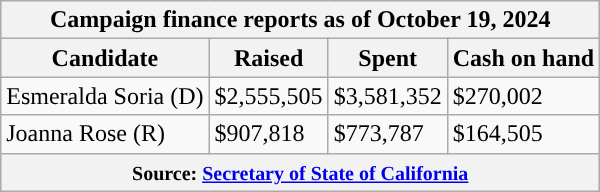<table class="wikitable sortable">
<tr>
<th colspan=4>Campaign finance reports as of October 19, 2024</th>
</tr>
<tr style="text-align:center;">
<th>Candidate</th>
<th>Raised</th>
<th>Spent</th>
<th>Cash on hand</th>
</tr>
<tr>
<td style="color:black;background-color:">Esmeralda Soria (D)</td>
<td>$2,555,505</td>
<td>$3,581,352</td>
<td>$270,002</td>
</tr>
<tr>
<td style="background-color:">Joanna Rose (R)</td>
<td>$907,818</td>
<td>$773,787</td>
<td>$164,505</td>
</tr>
<tr>
<th colspan="4"><small>Source: <a href='#'>Secretary of State of California</a></small></th>
</tr>
</table>
